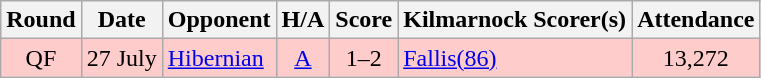<table class="wikitable" style="text-align:center">
<tr>
<th>Round</th>
<th>Date</th>
<th>Opponent</th>
<th>H/A</th>
<th>Score</th>
<th>Kilmarnock Scorer(s)</th>
<th>Attendance</th>
</tr>
<tr bgcolor=#FFCCCC>
<td>QF</td>
<td align=left>27 July</td>
<td align=left><a href='#'>Hibernian</a></td>
<td><a href='#'>A</a></td>
<td>1–2</td>
<td align=left><a href='#'>Fallis(86)</a></td>
<td>13,272</td>
</tr>
</table>
